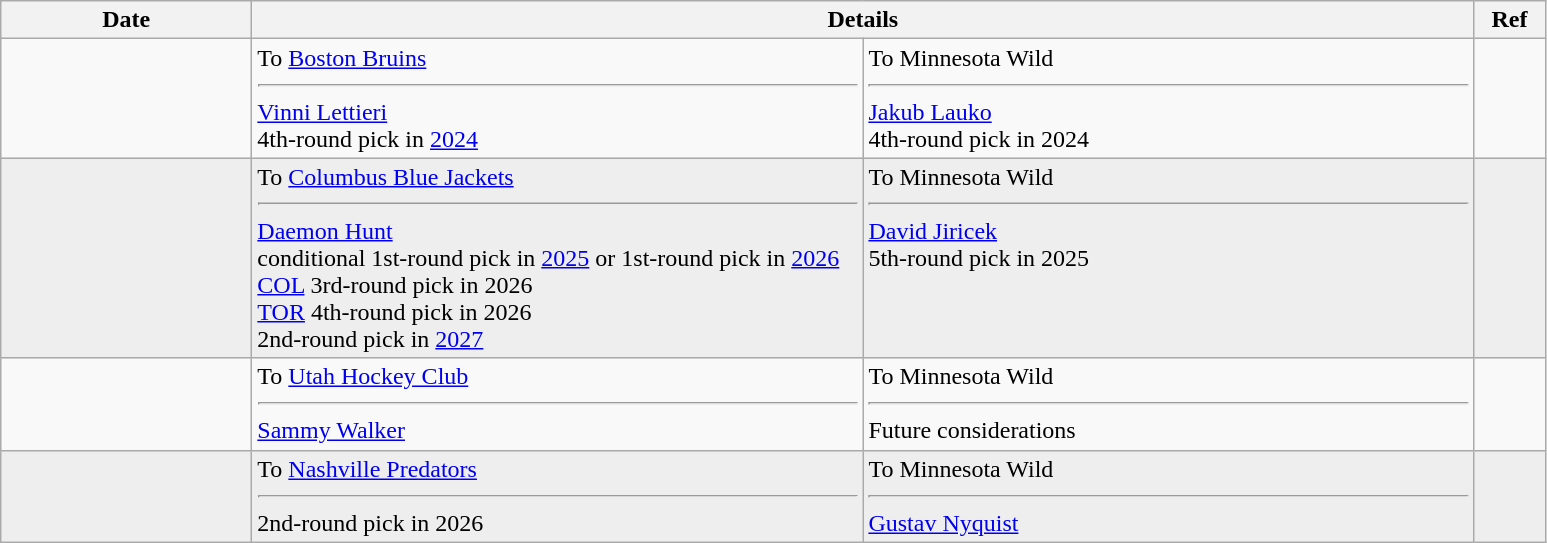<table class="wikitable">
<tr>
<th style="width: 10em;">Date</th>
<th colspan=2>Details</th>
<th style="width: 2.5em;">Ref</th>
</tr>
<tr>
<td></td>
<td style="width: 25em;" valign="top">To <a href='#'>Boston Bruins</a><hr><a href='#'>Vinni Lettieri</a><br>4th-round pick in <a href='#'>2024</a></td>
<td style="width: 25em;" valign="top">To Minnesota Wild<hr><a href='#'>Jakub Lauko</a><br>4th-round pick in 2024</td>
<td></td>
</tr>
<tr style="background:#eee;">
<td></td>
<td style="width: 25em;" valign="top">To <a href='#'>Columbus Blue Jackets</a><hr><a href='#'>Daemon Hunt</a><br>conditional 1st-round pick in <a href='#'>2025</a> or 1st-round pick in <a href='#'>2026</a><br><a href='#'>COL</a> 3rd-round pick in 2026<br><a href='#'>TOR</a> 4th-round pick in 2026<br>2nd-round pick in <a href='#'>2027</a></td>
<td style="width: 25em;" valign="top">To Minnesota Wild<hr><a href='#'>David Jiricek</a><br>5th-round pick in 2025</td>
<td></td>
</tr>
<tr>
<td></td>
<td style="width: 25em;" valign="top">To <a href='#'>Utah Hockey Club</a><hr><a href='#'>Sammy Walker</a></td>
<td style="width: 25em;" valign="top">To Minnesota Wild<hr>Future considerations</td>
<td></td>
</tr>
<tr style="background:#eee;">
<td></td>
<td style="width: 25em;" valign="top">To <a href='#'>Nashville Predators</a><hr>2nd-round pick in 2026</td>
<td style="width: 25em;" valign="top">To Minnesota Wild<hr><a href='#'>Gustav Nyquist</a></td>
<td></td>
</tr>
</table>
